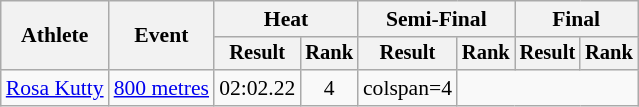<table class="wikitable" style="font-size:90%">
<tr>
<th rowspan="2">Athlete</th>
<th rowspan="2">Event</th>
<th colspan="2">Heat</th>
<th colspan="2">Semi-Final</th>
<th colspan="2">Final</th>
</tr>
<tr style="font-size:95%">
<th>Result</th>
<th>Rank</th>
<th>Result</th>
<th>Rank</th>
<th>Result</th>
<th>Rank</th>
</tr>
<tr style="text-align:center">
<td style="text-align:left"><a href='#'>Rosa Kutty</a></td>
<td style="text-align:left"><a href='#'>800 metres</a></td>
<td>02:02.22</td>
<td>4</td>
<td>colspan=4 </td>
</tr>
</table>
